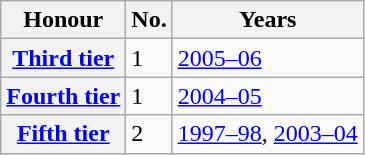<table class="wikitable plainrowheaders">
<tr>
<th scope=col>Honour</th>
<th scope=col>No.</th>
<th scope=col>Years</th>
</tr>
<tr>
<th scope=row><a href='#'>Third tier</a></th>
<td>1</td>
<td><a href='#'>2005–06</a></td>
</tr>
<tr>
<th scope=row><a href='#'>Fourth tier</a></th>
<td>1</td>
<td><a href='#'>2004–05</a></td>
</tr>
<tr>
<th scope=row><a href='#'>Fifth tier</a></th>
<td>2</td>
<td><a href='#'>1997–98</a>, <a href='#'>2003–04</a></td>
</tr>
</table>
